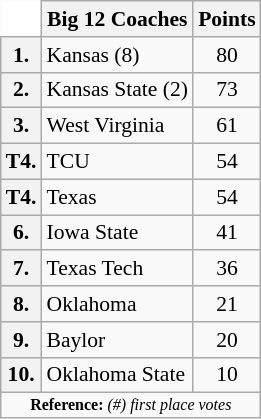<table class="wikitable" style="white-space:nowrap; font-size:90%;">
<tr>
<td ! colspan=1 style="background:white; border-top-style:hidden; border-left-style:hidden;"></td>
<th>Big 12 Coaches</th>
<th>Points</th>
</tr>
<tr>
<th>1.</th>
<td>Kansas (8)</td>
<td align="center">80</td>
</tr>
<tr>
<th>2.</th>
<td>Kansas State (2)</td>
<td align="center">73</td>
</tr>
<tr>
<th>3.</th>
<td>West Virginia</td>
<td align="center">61</td>
</tr>
<tr>
<th>T4.</th>
<td>TCU</td>
<td align="center">54</td>
</tr>
<tr>
<th>T4.</th>
<td>Texas</td>
<td align="center">54</td>
</tr>
<tr>
<th>6.</th>
<td>Iowa State</td>
<td align="center">41</td>
</tr>
<tr>
<th>7.</th>
<td>Texas Tech</td>
<td align="center">36</td>
</tr>
<tr>
<th>8.</th>
<td>Oklahoma</td>
<td align="center">21</td>
</tr>
<tr>
<th>9.</th>
<td>Baylor</td>
<td align="center">20</td>
</tr>
<tr>
<th>10.</th>
<td>Oklahoma State</td>
<td align="center">10</td>
</tr>
<tr>
<td colspan="4"  style="font-size:8pt; text-align:center;"><strong>Reference: </strong> <em>(#) first place votes</em></td>
</tr>
</table>
